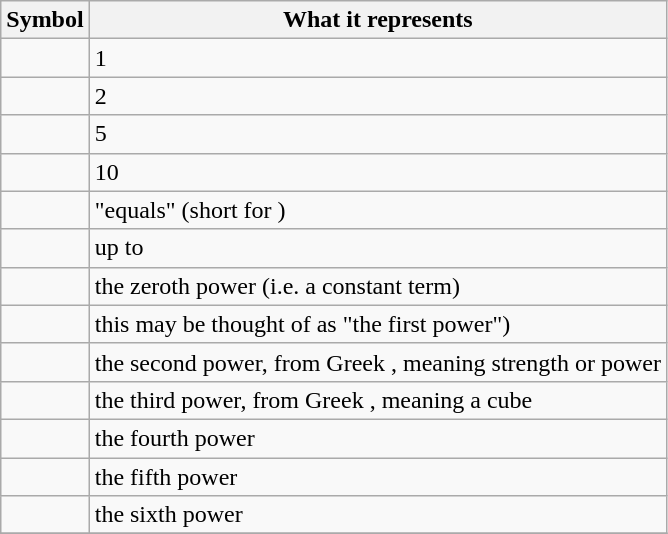<table class="wikitable">
<tr>
<th>Symbol</th>
<th>What it represents</th>
</tr>
<tr>
<td></td>
<td>1</td>
</tr>
<tr>
<td></td>
<td>2</td>
</tr>
<tr>
<td></td>
<td>5</td>
</tr>
<tr>
<td></td>
<td>10</td>
</tr>
<tr>
<td></td>
<td>"equals" (short for )</td>
</tr>
<tr>
<td></td>
<td> up to </td>
</tr>
<tr>
<td></td>
<td>the zeroth power (i.e. a constant term)</td>
</tr>
<tr>
<td></td>
<td> this may be thought of as "the first power")</td>
</tr>
<tr>
<td></td>
<td>the second power, from Greek , meaning strength or power</td>
</tr>
<tr>
<td></td>
<td>the third power, from Greek , meaning a cube</td>
</tr>
<tr>
<td></td>
<td>the fourth power</td>
</tr>
<tr>
<td></td>
<td>the fifth power</td>
</tr>
<tr>
<td></td>
<td>the sixth power</td>
</tr>
<tr>
</tr>
</table>
